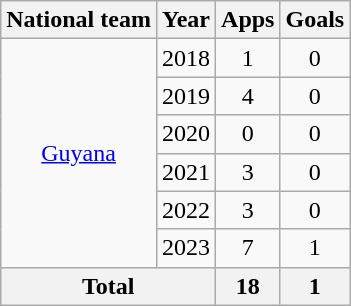<table class="wikitable" style="text-align: center;">
<tr>
<th>National team</th>
<th>Year</th>
<th>Apps</th>
<th>Goals</th>
</tr>
<tr>
<td rowspan="6"><a href='#'>Guyana</a></td>
<td>2018</td>
<td>1</td>
<td>0</td>
</tr>
<tr>
<td>2019</td>
<td>4</td>
<td>0</td>
</tr>
<tr>
<td>2020</td>
<td>0</td>
<td>0</td>
</tr>
<tr>
<td>2021</td>
<td>3</td>
<td>0</td>
</tr>
<tr>
<td>2022</td>
<td>3</td>
<td>0</td>
</tr>
<tr>
<td>2023</td>
<td>7</td>
<td>1</td>
</tr>
<tr>
<th colspan="2">Total</th>
<th>18</th>
<th>1</th>
</tr>
</table>
